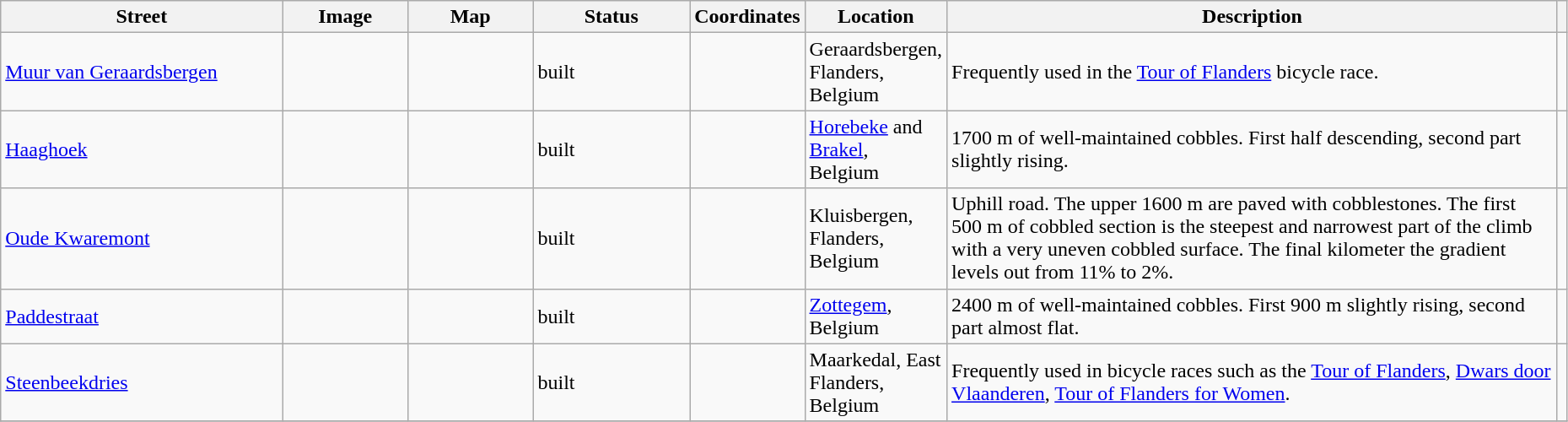<table class="wikitable sortable" style="width:98%">
<tr>
<th width = 18%><strong>Street</strong></th>
<th width = 8% class="unsortable"><strong>Image</strong></th>
<th width = 8% class="unsortable"><strong>Map</strong></th>
<th width = 10%><strong>Status</strong></th>
<th><strong>Coordinates</strong></th>
<th width = 8%><strong>Location</strong></th>
<th class="unsortable"><strong>Description</strong></th>
<th class="unsortable"></th>
</tr>
<tr ->
<td><a href='#'>Muur van Geraardsbergen</a></td>
<td></td>
<td></td>
<td>built</td>
<td></td>
<td>Geraardsbergen, Flanders, Belgium</td>
<td>Frequently used in the <a href='#'>Tour of Flanders</a> bicycle race.</td>
<td></td>
</tr>
<tr ->
<td><a href='#'>Haaghoek</a></td>
<td></td>
<td></td>
<td>built</td>
<td></td>
<td><a href='#'>Horebeke</a> and <a href='#'>Brakel</a>, Belgium</td>
<td>1700 m of well-maintained cobbles. First half descending, second part slightly rising.</td>
<td></td>
</tr>
<tr ->
<td><a href='#'>Oude Kwaremont</a></td>
<td></td>
<td></td>
<td>built</td>
<td></td>
<td>Kluisbergen, Flanders, Belgium</td>
<td>Uphill road. The upper 1600 m are paved with cobblestones. The first 500 m of cobbled section is the steepest and narrowest part of the climb with a very uneven cobbled surface. The final kilometer the gradient levels out from 11% to 2%.</td>
<td></td>
</tr>
<tr ->
<td><a href='#'>Paddestraat</a></td>
<td></td>
<td></td>
<td>built</td>
<td></td>
<td><a href='#'>Zottegem</a>, Belgium</td>
<td>2400 m of well-maintained cobbles. First 900 m slightly rising, second part almost flat.</td>
<td></td>
</tr>
<tr ->
<td><a href='#'>Steenbeekdries</a></td>
<td></td>
<td></td>
<td>built</td>
<td></td>
<td>Maarkedal, East Flanders, Belgium</td>
<td>Frequently used in bicycle races such as the <a href='#'>Tour of Flanders</a>, <a href='#'>Dwars door Vlaanderen</a>, <a href='#'>Tour of Flanders for Women</a>.</td>
<td></td>
</tr>
<tr ->
</tr>
</table>
